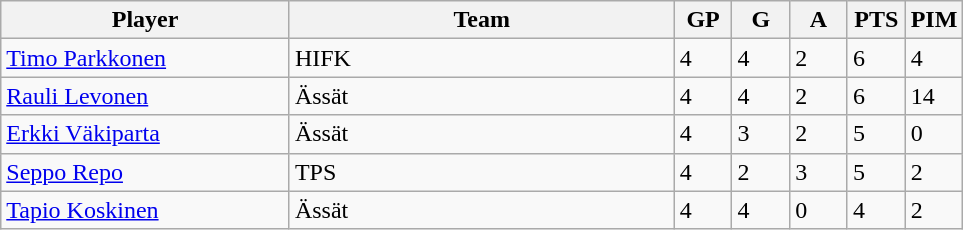<table class="wikitable">
<tr>
<th bgcolor="#DDDDFF" width="30%">Player</th>
<th bgcolor="#DDDDFF" width="40%">Team</th>
<th bgcolor="#DDDDFF" width="6%">GP</th>
<th bgcolor="#DDDDFF" width="6%">G</th>
<th bgcolor="#DDDDFF" width="6%">A</th>
<th bgcolor="#DDDDFF" width="6%">PTS</th>
<th bgcolor="#DDDDFF" width="6%">PIM</th>
</tr>
<tr>
<td><a href='#'>Timo Parkkonen</a></td>
<td>HIFK</td>
<td>4</td>
<td>4</td>
<td>2</td>
<td>6</td>
<td>4</td>
</tr>
<tr>
<td><a href='#'>Rauli Levonen</a></td>
<td>Ässät</td>
<td>4</td>
<td>4</td>
<td>2</td>
<td>6</td>
<td>14</td>
</tr>
<tr>
<td><a href='#'>Erkki Väkiparta</a></td>
<td>Ässät</td>
<td>4</td>
<td>3</td>
<td>2</td>
<td>5</td>
<td>0</td>
</tr>
<tr>
<td><a href='#'>Seppo Repo</a></td>
<td>TPS</td>
<td>4</td>
<td>2</td>
<td>3</td>
<td>5</td>
<td>2</td>
</tr>
<tr>
<td><a href='#'>Tapio Koskinen</a></td>
<td>Ässät</td>
<td>4</td>
<td>4</td>
<td>0</td>
<td>4</td>
<td>2</td>
</tr>
</table>
